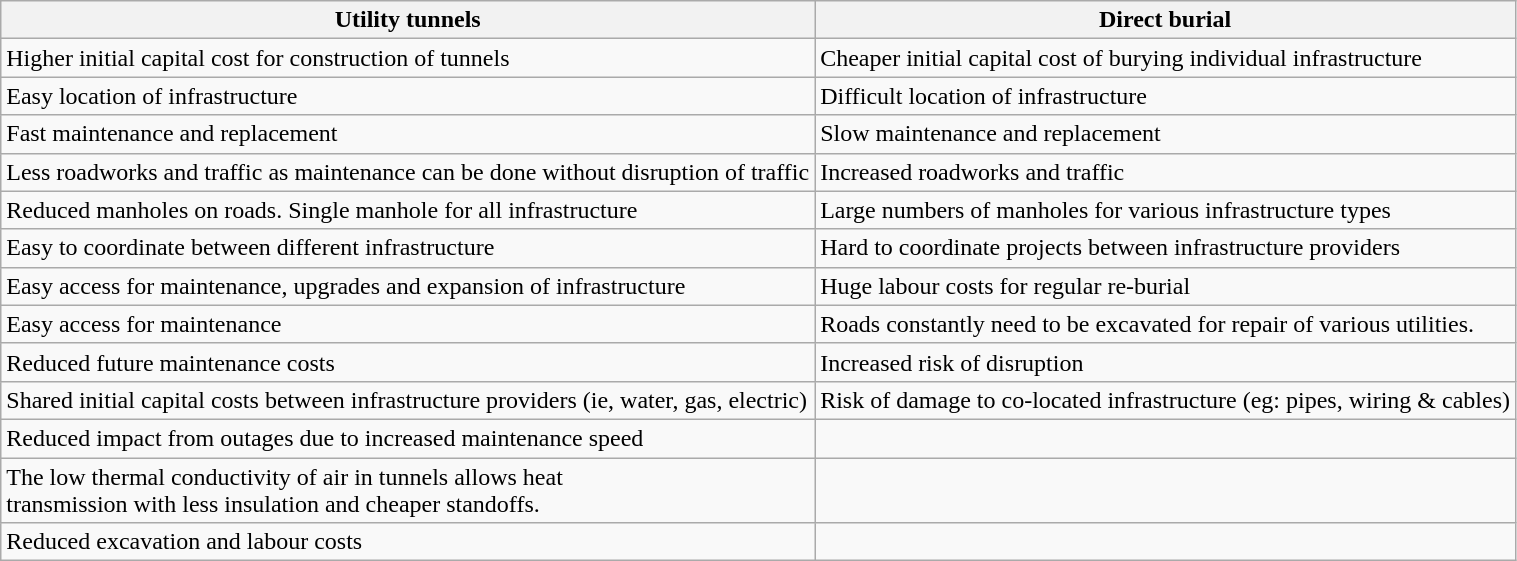<table class="wikitable">
<tr>
<th>Utility tunnels</th>
<th>Direct burial</th>
</tr>
<tr>
<td>Higher initial capital cost for construction of tunnels</td>
<td>Cheaper initial capital cost of burying individual infrastructure</td>
</tr>
<tr>
<td>Easy location of infrastructure</td>
<td>Difficult location of infrastructure</td>
</tr>
<tr>
<td>Fast maintenance and replacement</td>
<td>Slow maintenance and replacement</td>
</tr>
<tr>
<td>Less roadworks and traffic as maintenance can be done without disruption of traffic</td>
<td>Increased roadworks and traffic</td>
</tr>
<tr>
<td>Reduced manholes on roads. Single manhole for all infrastructure</td>
<td>Large numbers of manholes for various infrastructure types</td>
</tr>
<tr>
<td>Easy to coordinate between different infrastructure</td>
<td>Hard to coordinate projects between infrastructure providers</td>
</tr>
<tr>
<td>Easy access for maintenance, upgrades and expansion of infrastructure</td>
<td>Huge labour costs for regular re-burial</td>
</tr>
<tr>
<td>Easy access for maintenance</td>
<td>Roads constantly need to be excavated for repair of various utilities.</td>
</tr>
<tr>
<td>Reduced future maintenance costs</td>
<td>Increased risk of disruption</td>
</tr>
<tr>
<td>Shared initial capital costs between infrastructure providers (ie, water, gas, electric)</td>
<td>Risk of damage to co-located infrastructure (eg: pipes, wiring & cables)</td>
</tr>
<tr>
<td>Reduced impact from outages due to increased maintenance speed</td>
<td></td>
</tr>
<tr>
<td>The low thermal conductivity of air in tunnels allows heat<br> transmission with less insulation and cheaper standoffs.</td>
<td></td>
</tr>
<tr>
<td>Reduced excavation and labour costs</td>
<td></td>
</tr>
</table>
